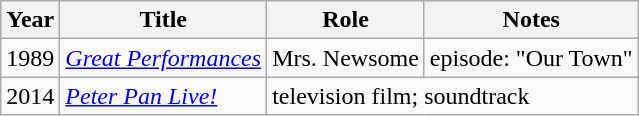<table class="wikitable">
<tr>
<th>Year</th>
<th>Title</th>
<th>Role</th>
<th>Notes</th>
</tr>
<tr>
<td>1989</td>
<td><em><a href='#'>Great Performances</a></em></td>
<td>Mrs. Newsome</td>
<td>episode: "Our Town"</td>
</tr>
<tr>
<td>2014</td>
<td><em><a href='#'>Peter Pan Live!</a></em></td>
<td colspan="2">television film; soundtrack</td>
</tr>
</table>
